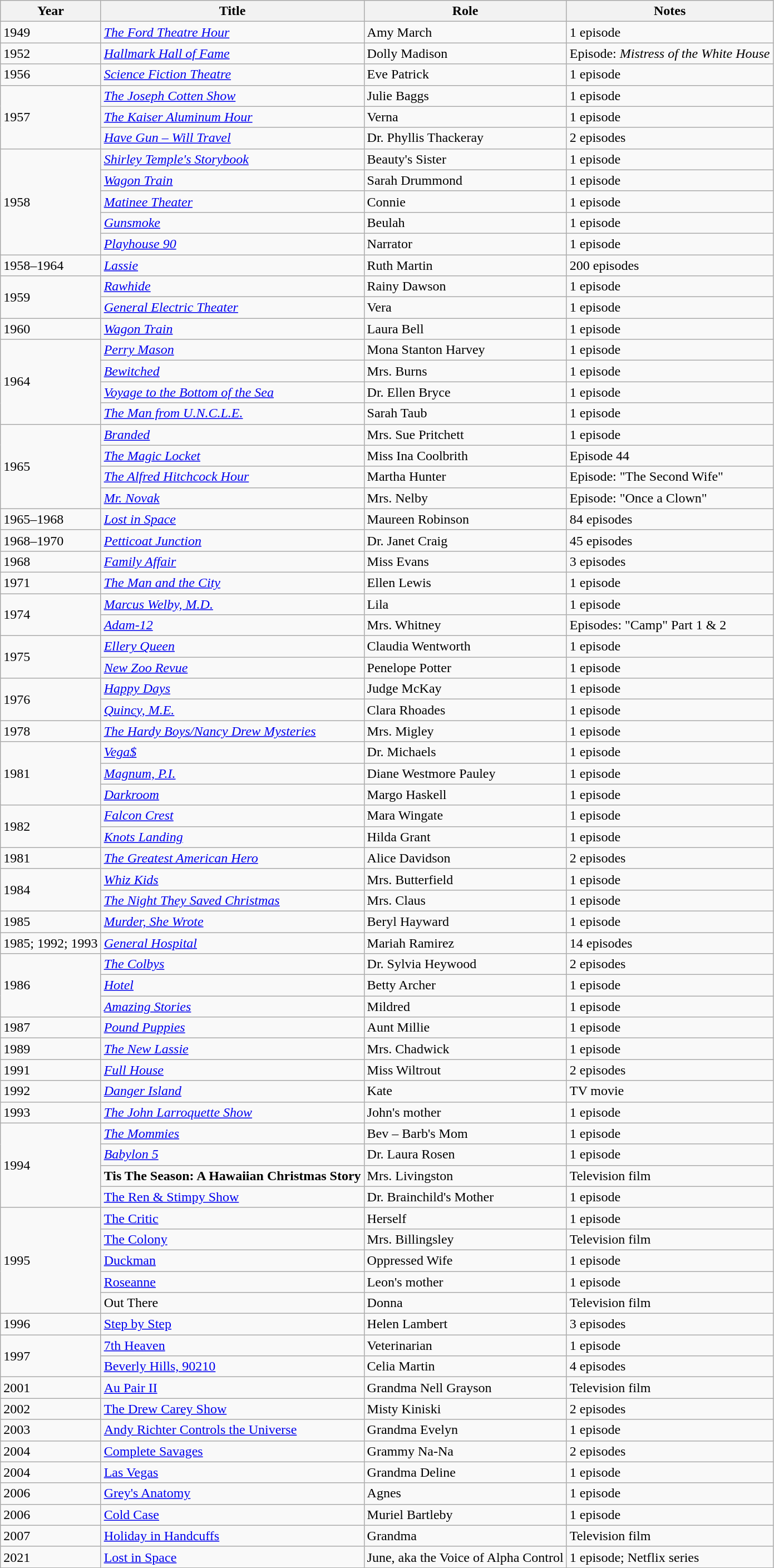<table class="wikitable">
<tr>
<th>Year</th>
<th>Title</th>
<th>Role</th>
<th>Notes</th>
</tr>
<tr>
<td>1949</td>
<td><em><a href='#'>The Ford Theatre Hour</a></em></td>
<td>Amy March</td>
<td>1 episode</td>
</tr>
<tr>
<td>1952</td>
<td><em><a href='#'>Hallmark Hall of Fame</a></em></td>
<td>Dolly Madison</td>
<td>Episode: <em>Mistress of the White House</em></td>
</tr>
<tr>
<td>1956</td>
<td><em><a href='#'>Science Fiction Theatre</a></em></td>
<td>Eve Patrick</td>
<td>1 episode</td>
</tr>
<tr>
<td rowspan=3>1957</td>
<td><em><a href='#'>The Joseph Cotten Show</a></em></td>
<td>Julie Baggs</td>
<td>1 episode</td>
</tr>
<tr>
<td><em><a href='#'>The Kaiser Aluminum Hour</a></em></td>
<td>Verna</td>
<td>1 episode</td>
</tr>
<tr>
<td><em><a href='#'>Have Gun – Will Travel</a></em></td>
<td>Dr. Phyllis Thackeray</td>
<td>2 episodes</td>
</tr>
<tr>
<td rowspan="5">1958</td>
<td><em><a href='#'>Shirley Temple's Storybook</a></em></td>
<td>Beauty's Sister</td>
<td>1 episode</td>
</tr>
<tr>
<td><em><a href='#'>Wagon Train</a></em></td>
<td>Sarah Drummond</td>
<td>1 episode</td>
</tr>
<tr>
<td><em><a href='#'>Matinee Theater</a></em></td>
<td>Connie</td>
<td>1 episode</td>
</tr>
<tr>
<td><em><a href='#'>Gunsmoke</a></em></td>
<td>Beulah</td>
<td>1 episode</td>
</tr>
<tr>
<td><em><a href='#'>Playhouse 90</a></em></td>
<td>Narrator</td>
<td>1 episode</td>
</tr>
<tr>
<td>1958–1964</td>
<td><em><a href='#'>Lassie</a></em></td>
<td>Ruth Martin</td>
<td>200 episodes</td>
</tr>
<tr>
<td rowspan=2>1959</td>
<td><em><a href='#'>Rawhide</a></em></td>
<td>Rainy Dawson</td>
<td>1 episode</td>
</tr>
<tr>
<td><em><a href='#'>General Electric Theater</a></em></td>
<td>Vera</td>
<td>1 episode</td>
</tr>
<tr>
<td>1960</td>
<td><em><a href='#'>Wagon Train</a></em></td>
<td>Laura Bell</td>
<td>1 episode</td>
</tr>
<tr>
<td rowspan=4>1964</td>
<td><em><a href='#'>Perry Mason</a></em></td>
<td>Mona Stanton Harvey</td>
<td>1 episode</td>
</tr>
<tr>
<td><em><a href='#'>Bewitched</a></em></td>
<td>Mrs. Burns</td>
<td>1 episode</td>
</tr>
<tr>
<td><em><a href='#'>Voyage to the Bottom of the Sea</a></em></td>
<td>Dr. Ellen Bryce</td>
<td>1 episode</td>
</tr>
<tr>
<td><em><a href='#'>The Man from U.N.C.L.E.</a></em></td>
<td>Sarah Taub</td>
<td>1 episode</td>
</tr>
<tr>
<td rowspan=4>1965</td>
<td><em><a href='#'>Branded</a></em></td>
<td>Mrs. Sue Pritchett</td>
<td>1 episode</td>
</tr>
<tr>
<td><em><a href='#'>The Magic Locket</a></em></td>
<td>Miss Ina Coolbrith</td>
<td>Episode 44</td>
</tr>
<tr>
<td><em><a href='#'>The Alfred Hitchcock Hour</a></em></td>
<td>Martha Hunter</td>
<td>Episode: "The Second Wife"</td>
</tr>
<tr>
<td><em><a href='#'>Mr. Novak</a></em></td>
<td>Mrs. Nelby</td>
<td>Episode: "Once a Clown"</td>
</tr>
<tr>
<td>1965–1968</td>
<td><em><a href='#'>Lost in Space</a></em></td>
<td>Maureen Robinson</td>
<td>84 episodes</td>
</tr>
<tr>
<td>1968–1970</td>
<td><em><a href='#'>Petticoat Junction</a></em></td>
<td>Dr. Janet Craig</td>
<td>45 episodes</td>
</tr>
<tr>
<td>1968</td>
<td><em><a href='#'>Family Affair</a></em></td>
<td>Miss Evans</td>
<td>3 episodes</td>
</tr>
<tr>
<td>1971</td>
<td><em><a href='#'>The Man and the City</a></em></td>
<td>Ellen Lewis</td>
<td>1 episode</td>
</tr>
<tr>
<td rowspan=2>1974</td>
<td><em><a href='#'>Marcus Welby, M.D.</a></em></td>
<td>Lila</td>
<td>1 episode</td>
</tr>
<tr>
<td><em><a href='#'>Adam-12</a></em></td>
<td>Mrs. Whitney</td>
<td>Episodes: "Camp" Part 1 & 2</td>
</tr>
<tr>
<td rowspan=2>1975</td>
<td><em><a href='#'>Ellery Queen</a></em></td>
<td>Claudia Wentworth</td>
<td>1 episode</td>
</tr>
<tr>
<td><em><a href='#'>New Zoo Revue</a></em></td>
<td>Penelope Potter</td>
<td>1 episode</td>
</tr>
<tr>
<td rowspan=2>1976</td>
<td><em><a href='#'>Happy Days</a></em></td>
<td>Judge McKay</td>
<td>1 episode</td>
</tr>
<tr>
<td><em><a href='#'>Quincy, M.E.</a></em></td>
<td>Clara Rhoades</td>
<td>1 episode</td>
</tr>
<tr>
<td>1978</td>
<td><em><a href='#'>The Hardy Boys/Nancy Drew Mysteries</a></em></td>
<td>Mrs. Migley</td>
<td>1 episode</td>
</tr>
<tr>
<td rowspan=3>1981</td>
<td><em><a href='#'>Vega$</a></em></td>
<td>Dr. Michaels</td>
<td>1 episode</td>
</tr>
<tr>
<td><em><a href='#'>Magnum, P.I.</a></em></td>
<td>Diane Westmore Pauley</td>
<td>1 episode</td>
</tr>
<tr>
<td><em><a href='#'>Darkroom</a></em></td>
<td>Margo Haskell</td>
<td>1 episode</td>
</tr>
<tr>
<td rowspan=2>1982</td>
<td><em><a href='#'>Falcon Crest</a></em></td>
<td>Mara Wingate</td>
<td>1 episode</td>
</tr>
<tr>
<td><em><a href='#'>Knots Landing</a></em></td>
<td>Hilda Grant</td>
<td>1 episode</td>
</tr>
<tr>
<td>1981</td>
<td><em><a href='#'>The Greatest American Hero</a></em></td>
<td>Alice Davidson</td>
<td>2 episodes</td>
</tr>
<tr>
<td rowspan=2>1984</td>
<td><em><a href='#'>Whiz Kids</a></em></td>
<td>Mrs. Butterfield</td>
<td>1 episode</td>
</tr>
<tr>
<td><em><a href='#'>The Night They Saved Christmas</a></em></td>
<td>Mrs. Claus</td>
<td>1 episode</td>
</tr>
<tr>
<td>1985</td>
<td><em><a href='#'>Murder, She Wrote</a></em></td>
<td>Beryl Hayward</td>
<td>1 episode</td>
</tr>
<tr>
<td>1985; 1992; 1993</td>
<td><em><a href='#'>General Hospital</a></em></td>
<td>Mariah Ramirez</td>
<td>14 episodes</td>
</tr>
<tr>
<td rowspan=3>1986</td>
<td><em><a href='#'>The Colbys</a></em></td>
<td>Dr. Sylvia Heywood</td>
<td>2 episodes</td>
</tr>
<tr>
<td><em><a href='#'>Hotel</a></em></td>
<td>Betty Archer</td>
<td>1 episode</td>
</tr>
<tr>
<td><em><a href='#'>Amazing Stories</a></em></td>
<td>Mildred</td>
<td>1 episode</td>
</tr>
<tr>
<td>1987</td>
<td><em><a href='#'>Pound Puppies</a></em></td>
<td>Aunt Millie</td>
<td>1 episode</td>
</tr>
<tr>
<td>1989</td>
<td><em><a href='#'>The New Lassie</a></em></td>
<td>Mrs. Chadwick</td>
<td>1 episode</td>
</tr>
<tr>
<td>1991</td>
<td><em><a href='#'>Full House</a></em></td>
<td>Miss Wiltrout</td>
<td>2 episodes</td>
</tr>
<tr>
<td>1992</td>
<td><em><a href='#'>Danger Island</a></em></td>
<td>Kate</td>
<td>TV movie</td>
</tr>
<tr>
<td>1993</td>
<td><em><a href='#'>The John Larroquette Show</a></em></td>
<td>John's mother</td>
<td>1 episode</td>
</tr>
<tr>
<td rowspan=4>1994</td>
<td><em><a href='#'>The Mommies</a></em></td>
<td>Bev – Barb's Mom</td>
<td>1 episode</td>
</tr>
<tr>
<td><em><a href='#'>Babylon 5</a></em></td>
<td>Dr. Laura Rosen</td>
<td>1 episode</td>
</tr>
<tr>
<td><strong>Tis The Season: A Hawaiian Christmas Story<em></td>
<td>Mrs. Livingston</td>
<td>Television film</td>
</tr>
<tr>
<td></em><a href='#'>The Ren & Stimpy Show</a><em></td>
<td>Dr. Brainchild's Mother</td>
<td>1 episode</td>
</tr>
<tr>
<td rowspan=5>1995</td>
<td></em><a href='#'>The Critic</a><em></td>
<td>Herself</td>
<td>1 episode</td>
</tr>
<tr>
<td></em><a href='#'>The Colony</a><em></td>
<td>Mrs. Billingsley</td>
<td>Television film</td>
</tr>
<tr>
<td></em><a href='#'>Duckman</a><em></td>
<td>Oppressed Wife</td>
<td>1 episode</td>
</tr>
<tr>
<td></em><a href='#'>Roseanne</a><em></td>
<td>Leon's mother</td>
<td>1 episode</td>
</tr>
<tr>
<td></em>Out There<em></td>
<td>Donna</td>
<td>Television film</td>
</tr>
<tr>
<td>1996</td>
<td></em><a href='#'>Step by Step</a><em></td>
<td>Helen Lambert</td>
<td>3 episodes</td>
</tr>
<tr>
<td rowspan=2>1997</td>
<td></em><a href='#'>7th Heaven</a><em></td>
<td>Veterinarian</td>
<td>1 episode</td>
</tr>
<tr>
<td></em><a href='#'>Beverly Hills, 90210</a><em></td>
<td>Celia Martin</td>
<td>4 episodes</td>
</tr>
<tr>
<td>2001</td>
<td></em><a href='#'>Au Pair II</a><em></td>
<td>Grandma Nell Grayson</td>
<td>Television film</td>
</tr>
<tr>
<td>2002</td>
<td></em><a href='#'>The Drew Carey Show</a><em></td>
<td>Misty Kiniski</td>
<td>2 episodes</td>
</tr>
<tr>
<td>2003</td>
<td></em><a href='#'>Andy Richter Controls the Universe</a><em></td>
<td>Grandma Evelyn</td>
<td>1 episode</td>
</tr>
<tr>
<td>2004</td>
<td></em><a href='#'>Complete Savages</a><em></td>
<td>Grammy Na-Na</td>
<td>2 episodes</td>
</tr>
<tr>
<td>2004</td>
<td></em><a href='#'>Las Vegas</a><em></td>
<td>Grandma Deline</td>
<td>1 episode</td>
</tr>
<tr>
<td>2006</td>
<td></em><a href='#'>Grey's Anatomy</a><em></td>
<td>Agnes</td>
<td>1 episode</td>
</tr>
<tr>
<td>2006</td>
<td></em><a href='#'>Cold Case</a><em></td>
<td>Muriel Bartleby</td>
<td>1 episode</td>
</tr>
<tr>
<td>2007</td>
<td></em><a href='#'>Holiday in Handcuffs</a><em></td>
<td>Grandma</td>
<td>Television film</td>
</tr>
<tr>
<td>2021</td>
<td></em><a href='#'>Lost in Space</a><em></td>
<td>June, aka the Voice of Alpha Control</td>
<td>1 episode; Netflix series</td>
</tr>
</table>
